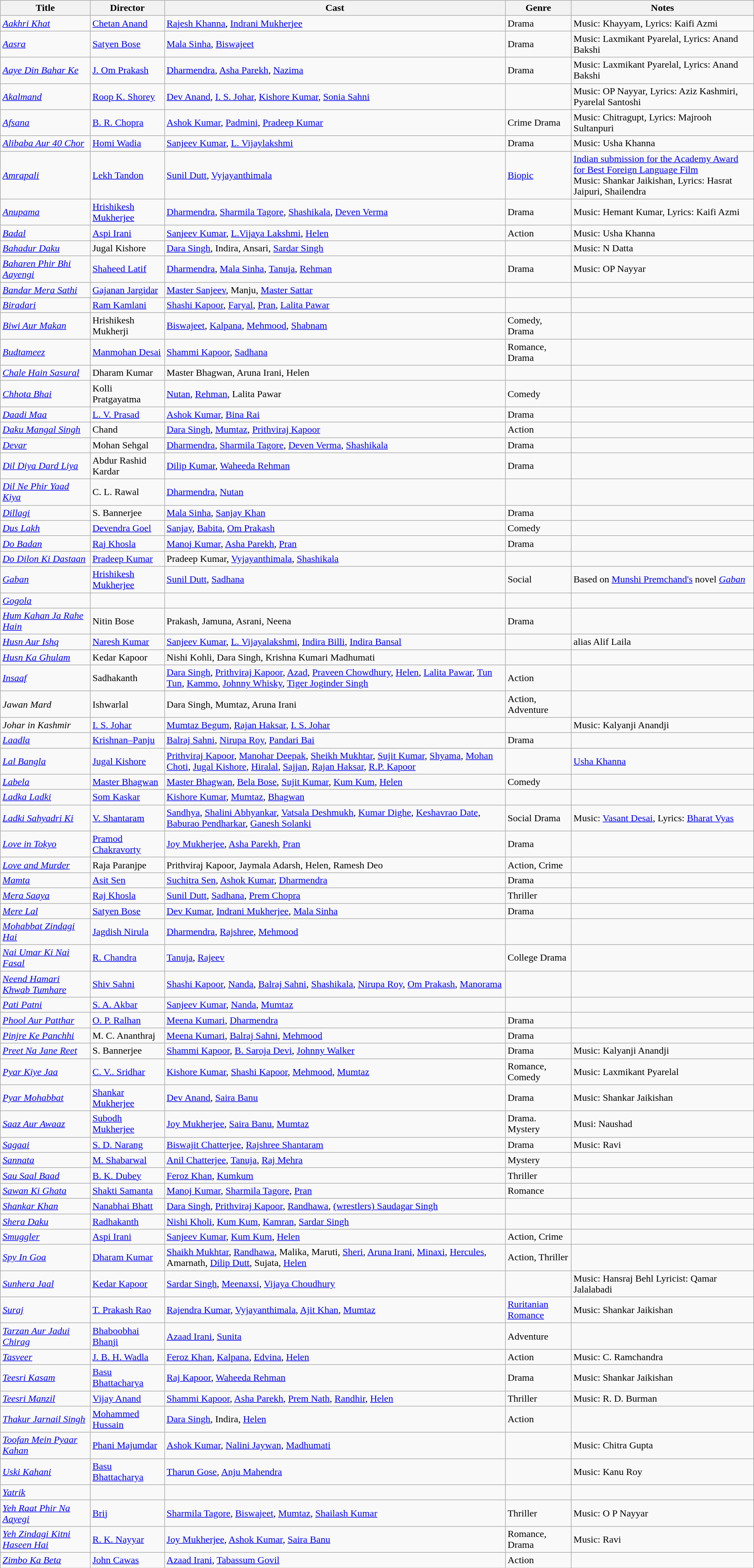<table class="wikitable">
<tr>
<th>Title</th>
<th>Director</th>
<th>Cast</th>
<th>Genre</th>
<th>Notes</th>
</tr>
<tr>
<td><em><a href='#'>Aakhri Khat</a></em></td>
<td><a href='#'>Chetan Anand</a></td>
<td><a href='#'>Rajesh Khanna</a>, <a href='#'>Indrani Mukherjee</a></td>
<td>Drama</td>
<td>Music: Khayyam, Lyrics: Kaifi Azmi</td>
</tr>
<tr>
<td><em><a href='#'>Aasra</a></em></td>
<td><a href='#'>Satyen Bose</a></td>
<td><a href='#'>Mala Sinha</a>, <a href='#'>Biswajeet</a></td>
<td>Drama</td>
<td>Music: Laxmikant Pyarelal, Lyrics: Anand Bakshi</td>
</tr>
<tr>
<td><em><a href='#'>Aaye Din Bahar Ke</a></em></td>
<td><a href='#'>J. Om Prakash</a></td>
<td><a href='#'>Dharmendra</a>, <a href='#'>Asha Parekh</a>, <a href='#'>Nazima</a></td>
<td>Drama</td>
<td>Music: Laxmikant Pyarelal, Lyrics: Anand Bakshi</td>
</tr>
<tr>
<td><em><a href='#'>Akalmand</a></em></td>
<td><a href='#'>Roop K. Shorey</a></td>
<td><a href='#'>Dev Anand</a>, <a href='#'>I. S. Johar</a>, <a href='#'>Kishore Kumar</a>, <a href='#'>Sonia Sahni</a></td>
<td></td>
<td>Music: OP Nayyar, Lyrics: Aziz Kashmiri, Pyarelal Santoshi</td>
</tr>
<tr>
<td><em><a href='#'>Afsana</a></em></td>
<td><a href='#'>B. R. Chopra</a></td>
<td><a href='#'>Ashok Kumar</a>, <a href='#'>Padmini</a>, <a href='#'>Pradeep Kumar</a></td>
<td>Crime Drama</td>
<td>Music: Chitragupt, Lyrics: Majrooh Sultanpuri</td>
</tr>
<tr>
<td><em><a href='#'>Alibaba Aur 40 Chor</a></em></td>
<td><a href='#'>Homi Wadia</a></td>
<td><a href='#'>Sanjeev Kumar</a>, <a href='#'>L. Vijaylakshmi</a></td>
<td>Drama</td>
<td>Music: Usha Khanna</td>
</tr>
<tr>
<td><em><a href='#'>Amrapali</a></em></td>
<td><a href='#'>Lekh Tandon</a></td>
<td><a href='#'>Sunil Dutt</a>, <a href='#'>Vyjayanthimala</a></td>
<td><a href='#'>Biopic</a></td>
<td><a href='#'>Indian submission for the Academy Award for Best Foreign Language Film</a><br>Music: Shankar Jaikishan, Lyrics: Hasrat Jaipuri, Shailendra</td>
</tr>
<tr>
<td><em><a href='#'>Anupama</a></em></td>
<td><a href='#'>Hrishikesh Mukherjee</a></td>
<td><a href='#'>Dharmendra</a>, <a href='#'>Sharmila Tagore</a>, <a href='#'>Shashikala</a>, <a href='#'>Deven Verma</a></td>
<td>Drama</td>
<td>Music: Hemant Kumar, Lyrics: Kaifi Azmi</td>
</tr>
<tr>
<td><em><a href='#'>Badal</a></em></td>
<td><a href='#'>Aspi Irani</a></td>
<td><a href='#'>Sanjeev Kumar</a>, <a href='#'>L.Vijaya Lakshmi</a>, <a href='#'>Helen</a></td>
<td>Action</td>
<td>Music: Usha Khanna</td>
</tr>
<tr>
<td><em><a href='#'>Bahadur Daku</a></em></td>
<td>Jugal Kishore</td>
<td><a href='#'>Dara Singh</a>, Indira, Ansari, <a href='#'>Sardar Singh</a></td>
<td></td>
<td>Music: N Datta</td>
</tr>
<tr>
<td><em><a href='#'>Baharen Phir Bhi Aayengi</a></em></td>
<td><a href='#'>Shaheed Latif</a></td>
<td><a href='#'>Dharmendra</a>, <a href='#'>Mala Sinha</a>, <a href='#'>Tanuja</a>, <a href='#'>Rehman</a></td>
<td>Drama</td>
<td>Music: OP Nayyar</td>
</tr>
<tr>
<td><em><a href='#'>Bandar Mera Sathi</a></em></td>
<td><a href='#'>Gajanan Jargidar</a></td>
<td><a href='#'>Master Sanjeev</a>, Manju, <a href='#'>Master Sattar</a></td>
<td></td>
<td></td>
</tr>
<tr>
<td><em><a href='#'>Biradari</a></em></td>
<td><a href='#'>Ram Kamlani</a></td>
<td><a href='#'>Shashi Kapoor</a>, <a href='#'>Faryal</a>, <a href='#'>Pran</a>, <a href='#'>Lalita Pawar</a></td>
<td></td>
<td></td>
</tr>
<tr>
<td><em><a href='#'>Biwi Aur Makan</a></em></td>
<td>Hrishikesh  Mukherji</td>
<td><a href='#'>Biswajeet</a>, <a href='#'>Kalpana</a>, <a href='#'>Mehmood</a>, <a href='#'>Shabnam</a></td>
<td>Comedy, Drama</td>
<td></td>
</tr>
<tr>
<td><em><a href='#'>Budtameez</a></em></td>
<td><a href='#'>Manmohan Desai</a></td>
<td><a href='#'>Shammi Kapoor</a>, <a href='#'>Sadhana</a></td>
<td>Romance, Drama</td>
<td></td>
</tr>
<tr>
<td><em><a href='#'>Chale Hain Sasural</a></em></td>
<td>Dharam Kumar</td>
<td>Master Bhagwan, Aruna Irani, Helen</td>
<td></td>
<td></td>
</tr>
<tr>
<td><em><a href='#'>Chhota Bhai</a></em></td>
<td>Kolli Pratgayatma</td>
<td><a href='#'>Nutan</a>, <a href='#'>Rehman</a>, Lalita Pawar</td>
<td>Comedy</td>
<td></td>
</tr>
<tr>
<td><em><a href='#'>Daadi Maa</a></em></td>
<td><a href='#'>L. V. Prasad</a></td>
<td><a href='#'>Ashok Kumar</a>, <a href='#'>Bina Rai</a></td>
<td>Drama</td>
<td></td>
</tr>
<tr>
<td><em><a href='#'>Daku Mangal Singh</a></em></td>
<td>Chand</td>
<td><a href='#'>Dara Singh</a>, <a href='#'>Mumtaz</a>, <a href='#'>Prithviraj Kapoor</a></td>
<td>Action</td>
<td></td>
</tr>
<tr>
<td><em><a href='#'>Devar</a></em></td>
<td>Mohan Sehgal</td>
<td><a href='#'>Dharmendra</a>, <a href='#'>Sharmila Tagore</a>, <a href='#'>Deven Verma</a>, <a href='#'>Shashikala</a></td>
<td>Drama</td>
<td></td>
</tr>
<tr>
<td><em><a href='#'>Dil Diya Dard Liya</a></em></td>
<td>Abdur Rashid Kardar</td>
<td><a href='#'>Dilip Kumar</a>, <a href='#'>Waheeda Rehman</a></td>
<td>Drama</td>
<td></td>
</tr>
<tr>
<td><em><a href='#'>Dil Ne Phir Yaad Kiya</a></em></td>
<td>C. L. Rawal</td>
<td><a href='#'>Dharmendra</a>, <a href='#'>Nutan</a></td>
<td></td>
<td></td>
</tr>
<tr>
<td><em><a href='#'>Dillagi</a></em></td>
<td>S. Bannerjee</td>
<td><a href='#'>Mala Sinha</a>, <a href='#'>Sanjay Khan</a></td>
<td>Drama</td>
<td></td>
</tr>
<tr>
<td><em><a href='#'>Dus Lakh</a></em></td>
<td><a href='#'>Devendra Goel</a></td>
<td><a href='#'>Sanjay</a>, <a href='#'>Babita</a>, <a href='#'>Om Prakash</a></td>
<td>Comedy</td>
<td></td>
</tr>
<tr>
<td><em><a href='#'>Do Badan</a></em></td>
<td><a href='#'>Raj Khosla</a></td>
<td><a href='#'>Manoj Kumar</a>, <a href='#'>Asha Parekh</a>, <a href='#'>Pran</a></td>
<td>Drama</td>
<td></td>
</tr>
<tr>
<td><em><a href='#'>Do Dilon Ki Dastaan</a></em></td>
<td><a href='#'>Pradeep Kumar</a></td>
<td>Pradeep Kumar, <a href='#'>Vyjayanthimala</a>, <a href='#'>Shashikala</a></td>
<td></td>
<td></td>
</tr>
<tr>
<td><em><a href='#'>Gaban</a></em></td>
<td><a href='#'>Hrishikesh Mukherjee</a></td>
<td><a href='#'>Sunil Dutt</a>, <a href='#'>Sadhana</a></td>
<td>Social</td>
<td>Based on <a href='#'>Munshi Premchand's</a> novel <em><a href='#'>Gaban</a></em></td>
</tr>
<tr>
<td><em><a href='#'>Gogola</a></em></td>
<td></td>
<td></td>
<td></td>
<td></td>
</tr>
<tr>
<td><em><a href='#'>Hum Kahan Ja Rahe Hain</a></em></td>
<td>Nitin Bose</td>
<td>Prakash, Jamuna, Asrani, Neena</td>
<td>Drama</td>
<td></td>
</tr>
<tr>
<td><em><a href='#'>Husn Aur Ishq</a></em></td>
<td><a href='#'>Naresh Kumar</a></td>
<td><a href='#'>Sanjeev Kumar</a>, <a href='#'>L. Vijayalakshmi</a>, <a href='#'>Indira Billi</a>, <a href='#'>Indira Bansal</a></td>
<td></td>
<td>alias Alif Laila</td>
</tr>
<tr>
<td><em><a href='#'>Husn Ka Ghulam</a></em></td>
<td>Kedar Kapoor</td>
<td>Nishi Kohli, Dara Singh, Krishna Kumari Madhumati</td>
<td></td>
<td></td>
</tr>
<tr>
<td><em><a href='#'>Insaaf</a></em></td>
<td>Sadhakanth</td>
<td><a href='#'>Dara Singh</a>, <a href='#'>Prithviraj Kapoor</a>, <a href='#'>Azad</a>, <a href='#'>Praveen Chowdhury</a>, <a href='#'>Helen</a>, <a href='#'>Lalita Pawar</a>, <a href='#'>Tun Tun</a>, <a href='#'>Kammo</a>, <a href='#'>Johnny Whisky</a>, <a href='#'>Tiger Joginder Singh</a></td>
<td>Action</td>
<td></td>
</tr>
<tr>
<td><em>Jawan Mard</em></td>
<td>Ishwarlal</td>
<td>Dara Singh, Mumtaz, Aruna Irani</td>
<td>Action, Adventure</td>
<td></td>
</tr>
<tr>
<td><em>Johar in Kashmir</em></td>
<td><a href='#'>I. S. Johar</a></td>
<td><a href='#'>Mumtaz Begum</a>, <a href='#'>Rajan Haksar</a>, <a href='#'>I. S. Johar</a></td>
<td></td>
<td>Music: Kalyanji Anandji</td>
</tr>
<tr>
<td><em><a href='#'>Laadla</a></em></td>
<td><a href='#'>Krishnan–Panju</a></td>
<td><a href='#'>Balraj Sahni</a>, <a href='#'>Nirupa Roy</a>, <a href='#'>Pandari Bai</a></td>
<td>Drama</td>
<td></td>
</tr>
<tr>
<td><em><a href='#'>Lal Bangla</a></em></td>
<td><a href='#'>Jugal Kishore</a></td>
<td><a href='#'>Prithviraj Kapoor</a>, <a href='#'>Manohar Deepak</a>, <a href='#'>Sheikh Mukhtar</a>, <a href='#'>Sujit Kumar</a>, <a href='#'>Shyama</a>, <a href='#'>Mohan Choti</a>, <a href='#'>Jugal Kishore</a>, <a href='#'>Hiralal</a>, <a href='#'>Sajjan</a>, <a href='#'>Rajan Haksar</a>, <a href='#'>R.P. Kapoor</a></td>
<td></td>
<td><a href='#'>Usha Khanna</a></td>
</tr>
<tr>
<td><em><a href='#'>Labela</a></em></td>
<td><a href='#'>Master Bhagwan</a></td>
<td><a href='#'>Master Bhagwan</a>, <a href='#'>Bela Bose</a>, <a href='#'>Sujit Kumar</a>, <a href='#'>Kum Kum</a>, <a href='#'>Helen</a></td>
<td>Comedy</td>
<td></td>
</tr>
<tr>
<td><em><a href='#'>Ladka Ladki</a></em></td>
<td><a href='#'>Som Kaskar</a></td>
<td><a href='#'>Kishore Kumar</a>, <a href='#'>Mumtaz</a>, <a href='#'>Bhagwan</a></td>
<td></td>
<td></td>
</tr>
<tr>
<td><em><a href='#'>Ladki Sahyadri Ki</a></em></td>
<td><a href='#'>V. Shantaram</a></td>
<td><a href='#'>Sandhya</a>, <a href='#'>Shalini Abhyankar</a>, <a href='#'>Vatsala Deshmukh</a>, <a href='#'>Kumar Dighe</a>, <a href='#'>Keshavrao Date</a>, <a href='#'>Baburao Pendharkar</a>, <a href='#'>Ganesh Solanki</a></td>
<td>Social Drama</td>
<td>Music: <a href='#'>Vasant Desai</a>, Lyrics: <a href='#'>Bharat Vyas</a></td>
</tr>
<tr>
<td><em><a href='#'>Love in Tokyo</a></em></td>
<td><a href='#'>Pramod Chakravorty</a></td>
<td><a href='#'>Joy Mukherjee</a>, <a href='#'>Asha Parekh</a>, <a href='#'>Pran</a></td>
<td>Drama</td>
<td></td>
</tr>
<tr>
<td><em><a href='#'>Love and Murder</a></em></td>
<td>Raja Paranjpe</td>
<td>Prithviraj Kapoor, Jaymala Adarsh, Helen, Ramesh Deo</td>
<td>Action, Crime</td>
<td></td>
</tr>
<tr>
<td><em><a href='#'>Mamta</a></em></td>
<td><a href='#'>Asit Sen</a></td>
<td><a href='#'>Suchitra Sen</a>, <a href='#'>Ashok Kumar</a>, <a href='#'>Dharmendra</a></td>
<td>Drama</td>
<td></td>
</tr>
<tr>
<td><em><a href='#'>Mera Saaya</a></em></td>
<td><a href='#'>Raj Khosla</a></td>
<td><a href='#'>Sunil Dutt</a>, <a href='#'>Sadhana</a>, <a href='#'>Prem Chopra</a></td>
<td>Thriller</td>
<td></td>
</tr>
<tr>
<td><em><a href='#'>Mere Lal</a></em></td>
<td><a href='#'>Satyen Bose</a></td>
<td><a href='#'>Dev Kumar</a>, <a href='#'>Indrani Mukherjee</a>, <a href='#'>Mala Sinha</a></td>
<td>Drama</td>
<td></td>
</tr>
<tr>
<td><em><a href='#'>Mohabbat Zindagi Hai</a></em></td>
<td><a href='#'>Jagdish Nirula</a></td>
<td><a href='#'>Dharmendra</a>, <a href='#'>Rajshree</a>, <a href='#'>Mehmood</a></td>
<td></td>
<td></td>
</tr>
<tr>
<td><em><a href='#'>Nai Umar Ki Nai Fasal</a></em></td>
<td><a href='#'>R. Chandra</a></td>
<td><a href='#'>Tanuja</a>, <a href='#'>Rajeev</a></td>
<td>College Drama</td>
<td></td>
</tr>
<tr>
<td><em><a href='#'>Neend Hamari Khwab Tumhare</a></em></td>
<td><a href='#'>Shiv Sahni</a></td>
<td><a href='#'>Shashi Kapoor</a>, <a href='#'>Nanda</a>, <a href='#'>Balraj Sahni</a>, <a href='#'>Shashikala</a>, <a href='#'>Nirupa Roy</a>, <a href='#'>Om Prakash</a>, <a href='#'>Manorama</a></td>
<td></td>
<td></td>
</tr>
<tr>
<td><em><a href='#'>Pati Patni</a></em></td>
<td><a href='#'>S. A. Akbar</a></td>
<td><a href='#'>Sanjeev Kumar</a>, <a href='#'>Nanda</a>, <a href='#'>Mumtaz</a></td>
<td></td>
<td></td>
</tr>
<tr>
<td><em><a href='#'>Phool Aur Patthar</a></em></td>
<td><a href='#'>O. P. Ralhan</a></td>
<td><a href='#'>Meena Kumari</a>, <a href='#'>Dharmendra</a></td>
<td>Drama</td>
<td></td>
</tr>
<tr>
<td><em><a href='#'>Pinjre Ke Panchhi</a></em></td>
<td>M. C. Ananthraj</td>
<td><a href='#'>Meena Kumari</a>, <a href='#'>Balraj Sahni</a>, <a href='#'>Mehmood</a></td>
<td>Drama</td>
<td></td>
</tr>
<tr>
<td><em><a href='#'>Preet Na Jane Reet</a></em></td>
<td>S. Bannerjee</td>
<td><a href='#'>Shammi Kapoor</a>, <a href='#'>B. Saroja Devi</a>, <a href='#'>Johnny Walker</a></td>
<td>Drama</td>
<td>Music: Kalyanji Anandji</td>
</tr>
<tr>
<td><em><a href='#'>Pyar Kiye Jaa</a></em></td>
<td><a href='#'>C. V.. Sridhar</a></td>
<td><a href='#'>Kishore Kumar</a>, <a href='#'>Shashi Kapoor</a>, <a href='#'>Mehmood</a>, <a href='#'>Mumtaz</a></td>
<td>Romance, Comedy</td>
<td>Music: Laxmikant Pyarelal</td>
</tr>
<tr>
<td><em><a href='#'>Pyar Mohabbat</a></em></td>
<td><a href='#'>Shankar Mukherjee</a></td>
<td><a href='#'>Dev Anand</a>, <a href='#'>Saira Banu</a></td>
<td>Drama</td>
<td>Music: Shankar Jaikishan</td>
</tr>
<tr>
<td><em><a href='#'>Saaz Aur Awaaz</a></em></td>
<td><a href='#'>Subodh Mukherjee</a></td>
<td><a href='#'>Joy Mukherjee</a>, <a href='#'>Saira Banu</a>, <a href='#'>Mumtaz</a></td>
<td>Drama. Mystery</td>
<td>Musi: Naushad</td>
</tr>
<tr>
<td><em><a href='#'>Sagaai</a></em></td>
<td><a href='#'>S. D. Narang</a></td>
<td><a href='#'>Biswajit Chatterjee</a>, <a href='#'>Rajshree Shantaram</a></td>
<td>Drama</td>
<td>Music: Ravi</td>
</tr>
<tr>
<td><em><a href='#'>Sannata</a></em></td>
<td><a href='#'>M. Shabarwal</a></td>
<td><a href='#'>Anil Chatterjee</a>, <a href='#'>Tanuja</a>, <a href='#'>Raj Mehra</a></td>
<td>Mystery</td>
<td></td>
</tr>
<tr>
<td><em><a href='#'>Sau Saal Baad</a></em></td>
<td><a href='#'>B. K. Dubey</a></td>
<td><a href='#'>Feroz Khan</a>, <a href='#'>Kumkum</a></td>
<td>Thriller</td>
<td></td>
</tr>
<tr>
<td><em><a href='#'>Sawan Ki Ghata</a></em></td>
<td><a href='#'>Shakti Samanta</a></td>
<td><a href='#'>Manoj Kumar</a>, <a href='#'>Sharmila Tagore</a>, <a href='#'>Pran</a></td>
<td>Romance</td>
<td></td>
</tr>
<tr>
<td><em><a href='#'>Shankar Khan</a></em></td>
<td><a href='#'>Nanabhai Bhatt</a></td>
<td><a href='#'>Dara Singh</a>, <a href='#'>Prithviraj Kapoor</a>, <a href='#'>Randhawa</a>, <a href='#'>(wrestlers) Saudagar Singh</a></td>
<td></td>
<td></td>
</tr>
<tr>
<td><em><a href='#'>Shera Daku</a></em></td>
<td><a href='#'>Radhakanth</a></td>
<td><a href='#'>Nishi Kholi</a>, <a href='#'>Kum Kum</a>, <a href='#'>Kamran</a>, <a href='#'>Sardar Singh</a></td>
<td></td>
<td></td>
</tr>
<tr>
<td><em><a href='#'>Smuggler</a></em></td>
<td><a href='#'>Aspi Irani</a></td>
<td><a href='#'>Sanjeev Kumar</a>, <a href='#'>Kum Kum</a>, <a href='#'>Helen</a></td>
<td>Action, Crime</td>
<td></td>
</tr>
<tr>
<td><em><a href='#'>Spy In Goa</a></em></td>
<td><a href='#'>Dharam Kumar</a></td>
<td><a href='#'>Shaikh Mukhtar</a>, <a href='#'>Randhawa</a>, Malika, Maruti, <a href='#'>Sheri</a>, <a href='#'>Aruna Irani</a>, <a href='#'>Minaxi</a>, <a href='#'>Hercules</a>, Amarnath, <a href='#'>Dilip Dutt</a>, Sujata, <a href='#'>Helen</a></td>
<td>Action, Thriller</td>
<td></td>
</tr>
<tr>
<td><em><a href='#'>Sunhera Jaal</a></em></td>
<td><a href='#'>Kedar Kapoor</a></td>
<td><a href='#'>Sardar Singh</a>, <a href='#'>Meenaxsi</a>, <a href='#'>Vijaya Choudhury</a></td>
<td></td>
<td>Music: Hansraj Behl Lyricist: Qamar Jalalabadi</td>
</tr>
<tr>
<td><em><a href='#'>Suraj</a></em></td>
<td><a href='#'>T. Prakash Rao</a></td>
<td><a href='#'>Rajendra Kumar</a>, <a href='#'>Vyjayanthimala</a>, <a href='#'>Ajit Khan</a>, <a href='#'>Mumtaz</a></td>
<td><a href='#'>Ruritanian Romance</a></td>
<td>Music: Shankar Jaikishan</td>
</tr>
<tr>
<td><em><a href='#'>Tarzan Aur Jadui Chirag</a></em></td>
<td><a href='#'>Bhaboobhai Bhanji</a></td>
<td><a href='#'>Azaad Irani</a>, <a href='#'>Sunita</a></td>
<td>Adventure</td>
<td></td>
</tr>
<tr>
<td><em><a href='#'>Tasveer</a></em></td>
<td><a href='#'>J. B. H. Wadla</a></td>
<td><a href='#'>Feroz Khan</a>, <a href='#'>Kalpana</a>, <a href='#'>Edvina</a>, <a href='#'>Helen</a></td>
<td>Action</td>
<td>Music: C. Ramchandra</td>
</tr>
<tr>
<td><em><a href='#'>Teesri Kasam</a></em></td>
<td><a href='#'>Basu Bhattacharya</a></td>
<td><a href='#'>Raj Kapoor</a>, <a href='#'>Waheeda Rehman</a></td>
<td>Drama</td>
<td>Music: Shankar Jaikishan</td>
</tr>
<tr>
<td><em><a href='#'>Teesri Manzil</a></em></td>
<td><a href='#'>Vijay Anand</a></td>
<td><a href='#'>Shammi Kapoor</a>, <a href='#'>Asha Parekh</a>, <a href='#'>Prem Nath</a>, <a href='#'>Randhir</a>, <a href='#'>Helen</a></td>
<td>Thriller</td>
<td>Music: R. D. Burman</td>
</tr>
<tr>
<td><em><a href='#'>Thakur Jarnail Singh</a></em></td>
<td><a href='#'>Mohammed Hussain</a></td>
<td><a href='#'>Dara Singh</a>, Indira, <a href='#'>Helen</a></td>
<td>Action</td>
<td></td>
</tr>
<tr>
<td><em><a href='#'>Toofan Mein Pyaar Kahan</a></em></td>
<td><a href='#'>Phani Majumdar</a></td>
<td><a href='#'>Ashok Kumar</a>, <a href='#'>Nalini Jaywan</a>, <a href='#'>Madhumati</a></td>
<td></td>
<td>Music: Chitra Gupta</td>
</tr>
<tr>
<td><em><a href='#'>Uski Kahani</a></em></td>
<td><a href='#'>Basu Bhattacharya</a></td>
<td><a href='#'>Tharun Gose</a>, <a href='#'>Anju Mahendra</a></td>
<td></td>
<td>Music: Kanu Roy</td>
</tr>
<tr>
<td><em><a href='#'>Yatrik</a></em></td>
<td></td>
<td></td>
<td></td>
<td></td>
</tr>
<tr>
<td><em><a href='#'>Yeh Raat Phir Na Aayegi</a></em></td>
<td><a href='#'>Brij</a></td>
<td><a href='#'>Sharmila Tagore</a>, <a href='#'>Biswajeet</a>, <a href='#'>Mumtaz</a>, <a href='#'>Shailash Kumar</a></td>
<td>Thriller</td>
<td>Music: O P Nayyar</td>
</tr>
<tr>
<td><em><a href='#'>Yeh Zindagi Kitni Haseen Hai</a></em></td>
<td><a href='#'>R. K. Nayyar</a></td>
<td><a href='#'>Joy Mukherjee</a>, <a href='#'>Ashok Kumar</a>, <a href='#'>Saira Banu</a></td>
<td>Romance, Drama</td>
<td>Music: Ravi</td>
</tr>
<tr>
<td><em><a href='#'>Zimbo Ka Beta</a></em></td>
<td><a href='#'>John Cawas</a></td>
<td><a href='#'>Azaad Irani</a>, <a href='#'>Tabassum Govil</a></td>
<td>Action</td>
<td></td>
</tr>
</table>
